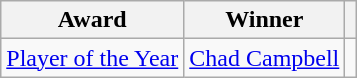<table class="wikitable">
<tr>
<th>Award</th>
<th>Winner</th>
<th></th>
</tr>
<tr>
<td><a href='#'>Player of the Year</a></td>
<td> <a href='#'>Chad Campbell</a></td>
<td></td>
</tr>
</table>
